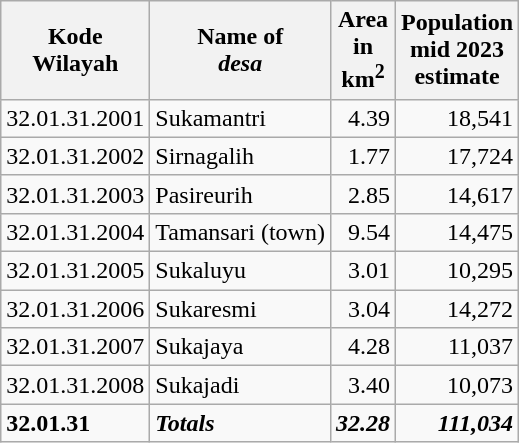<table class="wikitable">
<tr>
<th>Kode <br>Wilayah</th>
<th>Name of <br> <em>desa</em></th>
<th>Area <br>in <br>km<sup>2</sup></th>
<th>Population<br>mid 2023<br>estimate</th>
</tr>
<tr>
<td>32.01.31.2001</td>
<td>Sukamantri</td>
<td align="right">4.39</td>
<td align="right">18,541</td>
</tr>
<tr>
<td>32.01.31.2002</td>
<td>Sirnagalih</td>
<td align="right">1.77</td>
<td align="right">17,724</td>
</tr>
<tr>
<td>32.01.31.2003</td>
<td>Pasireurih</td>
<td align="right">2.85</td>
<td align="right">14,617</td>
</tr>
<tr>
<td>32.01.31.2004</td>
<td>Tamansari (town)</td>
<td align="right">9.54</td>
<td align="right">14,475</td>
</tr>
<tr>
<td>32.01.31.2005</td>
<td>Sukaluyu</td>
<td align="right">3.01</td>
<td align="right">10,295</td>
</tr>
<tr>
<td>32.01.31.2006</td>
<td>Sukaresmi</td>
<td align="right">3.04</td>
<td align="right">14,272</td>
</tr>
<tr>
<td>32.01.31.2007</td>
<td>Sukajaya</td>
<td align="right">4.28</td>
<td align="right">11,037</td>
</tr>
<tr>
<td>32.01.31.2008</td>
<td>Sukajadi</td>
<td align="right">3.40</td>
<td align="right">10,073</td>
</tr>
<tr>
<td><strong>32.01.31</strong></td>
<td><strong><em>Totals</em></strong></td>
<td align="right"><strong><em>32.28</em></strong></td>
<td align="right"><strong><em>111,034</em></strong></td>
</tr>
</table>
